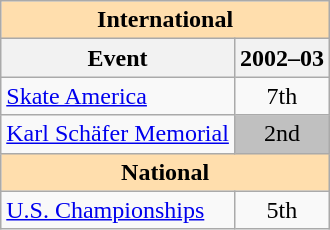<table class="wikitable" style="text-align:center">
<tr>
<th style="background-color: #ffdead; " colspan=2 align=center>International</th>
</tr>
<tr>
<th>Event</th>
<th>2002–03</th>
</tr>
<tr>
<td align=left> <a href='#'>Skate America</a></td>
<td>7th</td>
</tr>
<tr>
<td align=left><a href='#'>Karl Schäfer Memorial</a></td>
<td bgcolor=silver>2nd</td>
</tr>
<tr>
<th style="background-color: #ffdead; " colspan=2 align=center>National</th>
</tr>
<tr>
<td align=left><a href='#'>U.S. Championships</a></td>
<td>5th</td>
</tr>
</table>
